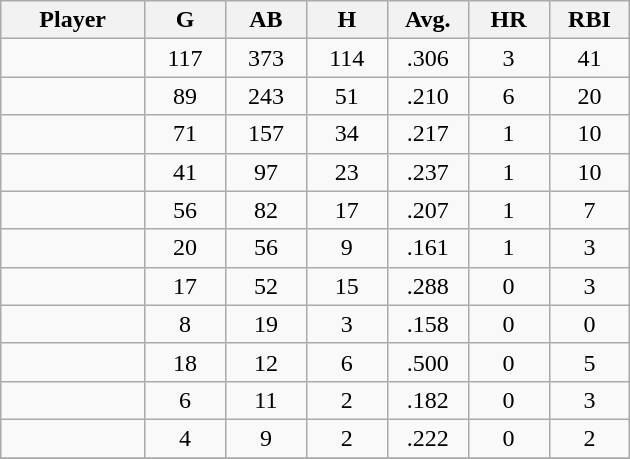<table class="wikitable sortable">
<tr>
<th bgcolor="#DDDDFF" width="16%">Player</th>
<th bgcolor="#DDDDFF" width="9%">G</th>
<th bgcolor="#DDDDFF" width="9%">AB</th>
<th bgcolor="#DDDDFF" width="9%">H</th>
<th bgcolor="#DDDDFF" width="9%">Avg.</th>
<th bgcolor="#DDDDFF" width="9%">HR</th>
<th bgcolor="#DDDDFF" width="9%">RBI</th>
</tr>
<tr align="center">
<td></td>
<td>117</td>
<td>373</td>
<td>114</td>
<td>.306</td>
<td>3</td>
<td>41</td>
</tr>
<tr align="center">
<td></td>
<td>89</td>
<td>243</td>
<td>51</td>
<td>.210</td>
<td>6</td>
<td>20</td>
</tr>
<tr align="center">
<td></td>
<td>71</td>
<td>157</td>
<td>34</td>
<td>.217</td>
<td>1</td>
<td>10</td>
</tr>
<tr align="center">
<td></td>
<td>41</td>
<td>97</td>
<td>23</td>
<td>.237</td>
<td>1</td>
<td>10</td>
</tr>
<tr align=center>
<td></td>
<td>56</td>
<td>82</td>
<td>17</td>
<td>.207</td>
<td>1</td>
<td>7</td>
</tr>
<tr align="center">
<td></td>
<td>20</td>
<td>56</td>
<td>9</td>
<td>.161</td>
<td>1</td>
<td>3</td>
</tr>
<tr align="center">
<td></td>
<td>17</td>
<td>52</td>
<td>15</td>
<td>.288</td>
<td>0</td>
<td>3</td>
</tr>
<tr align=center>
<td></td>
<td>8</td>
<td>19</td>
<td>3</td>
<td>.158</td>
<td>0</td>
<td>0</td>
</tr>
<tr align="center">
<td></td>
<td>18</td>
<td>12</td>
<td>6</td>
<td>.500</td>
<td>0</td>
<td>5</td>
</tr>
<tr align=center>
<td></td>
<td>6</td>
<td>11</td>
<td>2</td>
<td>.182</td>
<td>0</td>
<td>3</td>
</tr>
<tr align="center">
<td></td>
<td>4</td>
<td>9</td>
<td>2</td>
<td>.222</td>
<td>0</td>
<td>2</td>
</tr>
<tr align="center">
</tr>
</table>
